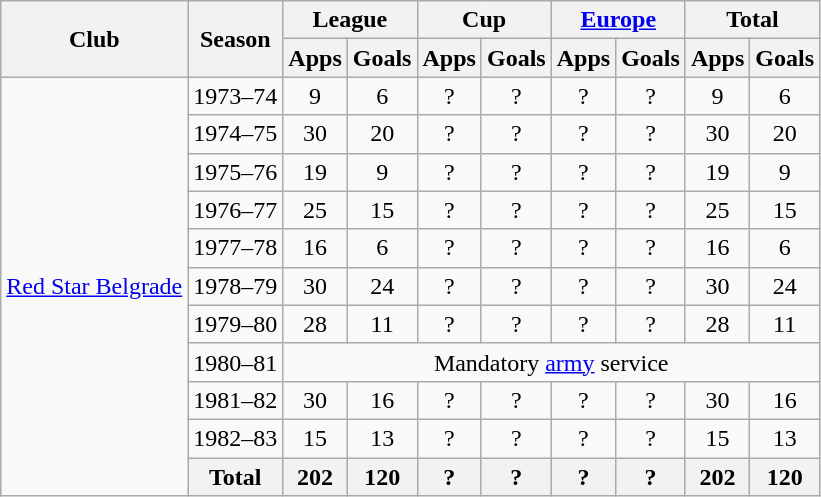<table class="wikitable" style="text-align: center;">
<tr>
<th rowspan="2">Club</th>
<th rowspan="2">Season</th>
<th colspan="2">League</th>
<th colspan="2">Cup</th>
<th colspan="2"><a href='#'>Europe</a></th>
<th colspan="2">Total</th>
</tr>
<tr>
<th>Apps</th>
<th>Goals</th>
<th>Apps</th>
<th>Goals</th>
<th>Apps</th>
<th>Goals</th>
<th>Apps</th>
<th>Goals</th>
</tr>
<tr>
<td rowspan="11"><a href='#'>Red Star Belgrade</a></td>
<td>1973–74</td>
<td>9</td>
<td>6</td>
<td>?</td>
<td>?</td>
<td>?</td>
<td>?</td>
<td>9</td>
<td>6</td>
</tr>
<tr>
<td>1974–75</td>
<td>30</td>
<td>20</td>
<td>?</td>
<td>?</td>
<td>?</td>
<td>?</td>
<td>30</td>
<td>20</td>
</tr>
<tr>
<td>1975–76</td>
<td>19</td>
<td>9</td>
<td>?</td>
<td>?</td>
<td>?</td>
<td>?</td>
<td>19</td>
<td>9</td>
</tr>
<tr>
<td>1976–77</td>
<td>25</td>
<td>15</td>
<td>?</td>
<td>?</td>
<td>?</td>
<td>?</td>
<td>25</td>
<td>15</td>
</tr>
<tr>
<td>1977–78</td>
<td>16</td>
<td>6</td>
<td>?</td>
<td>?</td>
<td>?</td>
<td>?</td>
<td>16</td>
<td>6</td>
</tr>
<tr>
<td>1978–79</td>
<td>30</td>
<td>24</td>
<td>?</td>
<td>?</td>
<td>?</td>
<td>?</td>
<td>30</td>
<td>24</td>
</tr>
<tr>
<td>1979–80</td>
<td>28</td>
<td>11</td>
<td>?</td>
<td>?</td>
<td>?</td>
<td>?</td>
<td>28</td>
<td>11</td>
</tr>
<tr>
<td>1980–81</td>
<td colspan="8">Mandatory <a href='#'>army</a> service</td>
</tr>
<tr>
<td>1981–82</td>
<td>30</td>
<td>16</td>
<td>?</td>
<td>?</td>
<td>?</td>
<td>?</td>
<td>30</td>
<td>16</td>
</tr>
<tr>
<td>1982–83</td>
<td>15</td>
<td>13</td>
<td>?</td>
<td>?</td>
<td>?</td>
<td>?</td>
<td>15</td>
<td>13</td>
</tr>
<tr>
<th>Total</th>
<th>202</th>
<th>120</th>
<th>?</th>
<th>?</th>
<th>?</th>
<th>?</th>
<th>202</th>
<th>120</th>
</tr>
</table>
